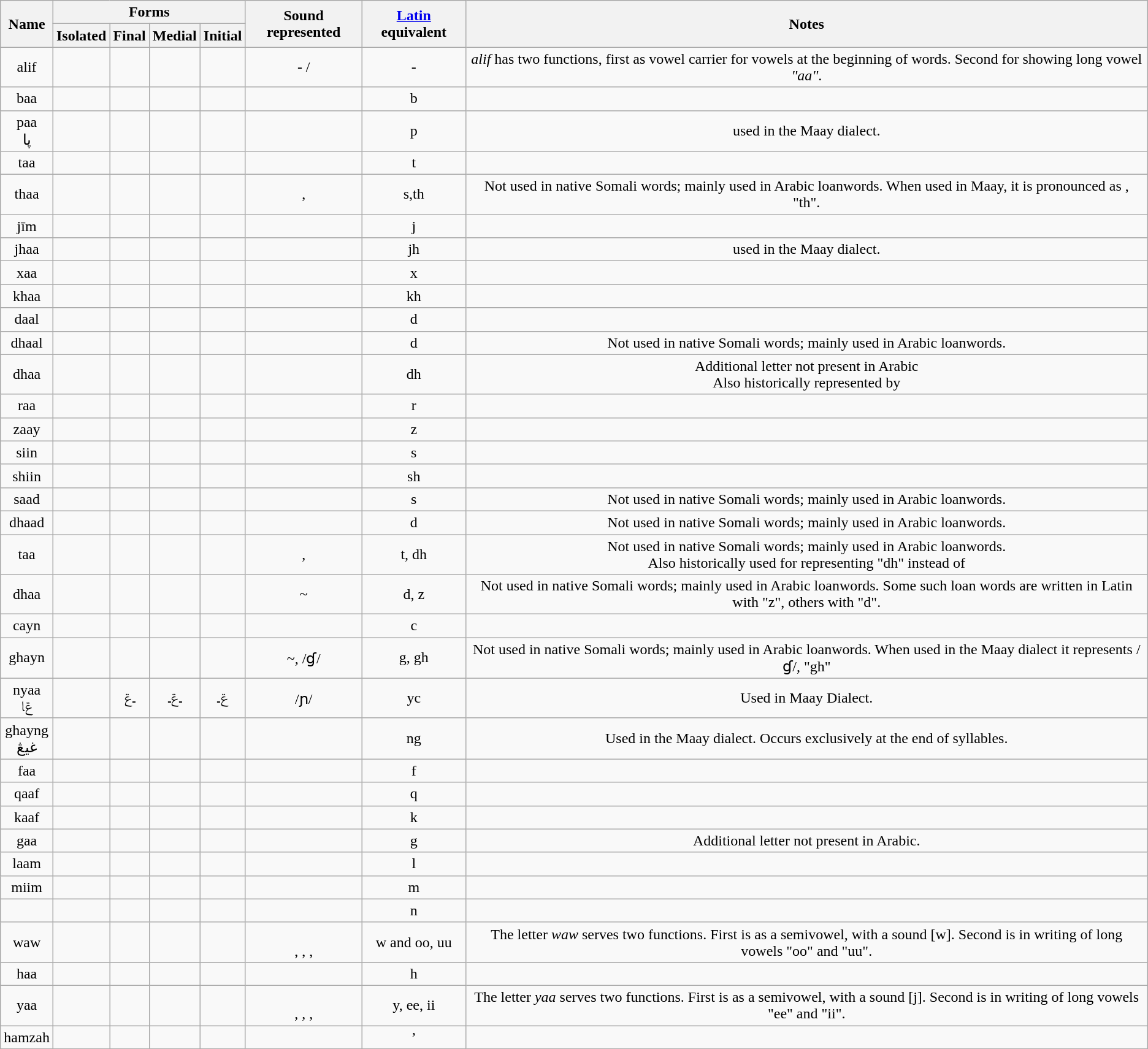<table class="wikitable" style="text-align: center;">
<tr>
<th rowspan="2">Name</th>
<th colspan="4">Forms</th>
<th rowspan="2">Sound represented</th>
<th rowspan="2"><a href='#'>Latin</a> equivalent</th>
<th rowspan="2">Notes</th>
</tr>
<tr>
<th>Isolated</th>
<th>Final</th>
<th>Medial</th>
<th>Initial</th>
</tr>
<tr>
<td>alif<br></td>
<td><span></span></td>
<td><span></span></td>
<td></td>
<td></td>
<td>- / </td>
<td>-</td>
<td><em>alif</em> has two functions, first as vowel carrier for vowels at the beginning of words. Second for showing long vowel <em>"aa"</em>.</td>
</tr>
<tr>
<td>baa<br></td>
<td><span></span></td>
<td><span></span></td>
<td><span></span></td>
<td><span></span></td>
<td></td>
<td>b</td>
<td></td>
</tr>
<tr>
<td>paa<br>پا</td>
<td></td>
<td></td>
<td></td>
<td></td>
<td></td>
<td>p</td>
<td>used in the Maay dialect.</td>
</tr>
<tr>
<td>taa<br></td>
<td><span></span></td>
<td><span></span></td>
<td><span></span></td>
<td><span></span></td>
<td></td>
<td>t</td>
<td></td>
</tr>
<tr>
<td>thaa <br></td>
<td><span></span></td>
<td><span></span></td>
<td><span></span></td>
<td><span></span></td>
<td>,</td>
<td>s,th</td>
<td>Not used in native Somali words; mainly used in Arabic loanwords. When used in Maay, it is pronounced as , "th".</td>
</tr>
<tr>
<td>jīm<br></td>
<td><span></span></td>
<td><span></span></td>
<td><span></span></td>
<td><span></span></td>
<td></td>
<td>j</td>
<td></td>
</tr>
<tr>
<td>jhaa<br></td>
<td></td>
<td></td>
<td></td>
<td></td>
<td></td>
<td>jh</td>
<td>used in the Maay dialect.</td>
</tr>
<tr>
<td>xaa<br></td>
<td><span></span></td>
<td><span></span></td>
<td><span></span></td>
<td><span></span></td>
<td></td>
<td>x</td>
<td></td>
</tr>
<tr>
<td>khaa<br></td>
<td><span></span></td>
<td><span></span></td>
<td><span></span></td>
<td><span></span></td>
<td></td>
<td>kh</td>
<td></td>
</tr>
<tr>
<td>daal<br></td>
<td><span></span></td>
<td><span></span></td>
<td></td>
<td></td>
<td></td>
<td>d</td>
<td></td>
</tr>
<tr>
<td>dhaal<br></td>
<td><span></span></td>
<td><span></span></td>
<td></td>
<td></td>
<td></td>
<td>d</td>
<td>Not used in native Somali words; mainly used in Arabic loanwords.</td>
</tr>
<tr>
<td>dhaa<br></td>
<td><span></span></td>
<td><span></span></td>
<td></td>
<td></td>
<td></td>
<td>dh</td>
<td>Additional letter not present in Arabic<br>Also historically represented by </td>
</tr>
<tr>
<td>raa<br></td>
<td><span></span></td>
<td><span></span></td>
<td></td>
<td></td>
<td></td>
<td>r</td>
<td></td>
</tr>
<tr>
<td>zaay<br></td>
<td><span></span></td>
<td><span></span></td>
<td></td>
<td></td>
<td></td>
<td>z</td>
<td></td>
</tr>
<tr>
<td>siin<br></td>
<td><span></span></td>
<td><span></span></td>
<td><span></span></td>
<td><span></span></td>
<td></td>
<td>s</td>
<td></td>
</tr>
<tr>
<td>shiin<br></td>
<td><span></span></td>
<td><span></span></td>
<td><span></span></td>
<td><span></span></td>
<td></td>
<td>sh</td>
<td></td>
</tr>
<tr>
<td>saad<br></td>
<td><span></span></td>
<td><span></span></td>
<td><span></span></td>
<td><span></span></td>
<td></td>
<td>s</td>
<td>Not used in native Somali words; mainly used in Arabic loanwords.</td>
</tr>
<tr>
<td>dhaad <br></td>
<td><span></span></td>
<td><span></span></td>
<td><span></span></td>
<td><span></span></td>
<td></td>
<td>d</td>
<td>Not used in native Somali words; mainly used in Arabic loanwords.</td>
</tr>
<tr>
<td>taa<br></td>
<td><span></span></td>
<td><span></span></td>
<td><span></span></td>
<td><span></span></td>
<td>, </td>
<td>t, dh</td>
<td>Not used in native Somali words; mainly used in Arabic loanwords.<br>Also historically used for representing "dh" instead of </td>
</tr>
<tr>
<td>dhaa <br></td>
<td><span></span></td>
<td><span></span></td>
<td><span></span></td>
<td><span></span></td>
<td>~</td>
<td>d, z</td>
<td>Not used in native Somali words; mainly used in Arabic loanwords. Some such loan words are written in Latin with "z", others with "d".</td>
</tr>
<tr>
<td>cayn<br></td>
<td><span></span></td>
<td><span></span></td>
<td><span></span></td>
<td><span></span></td>
<td></td>
<td>c</td>
<td></td>
</tr>
<tr>
<td>ghayn<br></td>
<td><span></span></td>
<td><span></span></td>
<td><span></span></td>
<td><span></span></td>
<td>~, /ɠ/</td>
<td>g, gh</td>
<td>Not used in native Somali words; mainly used in Arabic loanwords. When used in the Maay dialect it represents /ɠ/, "gh"</td>
</tr>
<tr>
<td>nyaa<br>ݝا</td>
<td></td>
<td>ـݝ</td>
<td>ـݝـ</td>
<td>ݝـ</td>
<td>/ɲ/</td>
<td>yc</td>
<td>Used in Maay Dialect.</td>
</tr>
<tr>
<td>ghayng<br>غيڠ</td>
<td></td>
<td></td>
<td></td>
<td></td>
<td></td>
<td>ng</td>
<td>Used in the Maay dialect. Occurs exclusively at the end of syllables.</td>
</tr>
<tr>
<td>faa<br></td>
<td><span></span></td>
<td><span></span></td>
<td><span></span></td>
<td><span></span></td>
<td></td>
<td>f</td>
<td></td>
</tr>
<tr>
<td>qaaf<br></td>
<td><span></span></td>
<td><span></span></td>
<td><span></span></td>
<td><span></span></td>
<td></td>
<td>q</td>
<td></td>
</tr>
<tr>
<td>kaaf<br></td>
<td><span></span></td>
<td><span></span></td>
<td><span></span></td>
<td><span></span></td>
<td></td>
<td>k</td>
<td></td>
</tr>
<tr>
<td>gaa<br></td>
<td><span></span></td>
<td><span></span></td>
<td><span></span></td>
<td><span></span></td>
<td></td>
<td>g</td>
<td>Additional letter not present in Arabic.</td>
</tr>
<tr>
<td>laam<br></td>
<td><span></span></td>
<td><span></span></td>
<td><span></span></td>
<td><span></span></td>
<td></td>
<td>l</td>
<td></td>
</tr>
<tr>
<td>miim<br></td>
<td><span></span></td>
<td><span></span></td>
<td><span></span></td>
<td><span></span></td>
<td></td>
<td>m</td>
<td></td>
</tr>
<tr>
<td><br></td>
<td><span></span></td>
<td><span></span></td>
<td><span></span></td>
<td><span></span></td>
<td></td>
<td>n</td>
<td></td>
</tr>
<tr>
<td>waw<br></td>
<td><span></span></td>
<td><span></span></td>
<td></td>
<td></td>
<td><br>, , , </td>
<td>w and oo, uu</td>
<td>The letter <em>waw</em> serves two functions. First is as a semivowel, with a sound [w]. Second is in writing of long vowels "oo" and "uu".</td>
</tr>
<tr>
<td>haa<br></td>
<td><span></span></td>
<td><span></span></td>
<td><span></span></td>
<td><span></span></td>
<td></td>
<td>h</td>
<td></td>
</tr>
<tr>
<td>yaa<br></td>
<td><span></span></td>
<td><span></span></td>
<td><span></span></td>
<td><span></span></td>
<td><br>, , , </td>
<td>y, ee, ii</td>
<td>The letter <em>yaa</em> serves two functions. First is as a semivowel, with a sound [j]. Second is in writing of long vowels "ee" and "ii".</td>
</tr>
<tr>
<td>hamzah<br></td>
<td><span></span></td>
<td></td>
<td></td>
<td></td>
<td></td>
<td>’</td>
<td></td>
</tr>
</table>
